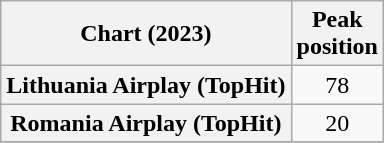<table class="wikitable plainrowheaders sortable" style="text-align:center">
<tr>
<th scope="col">Chart (2023)</th>
<th scope="col">Peak<br>position</th>
</tr>
<tr>
<th scope="row">Lithuania Airplay (TopHit)</th>
<td>78</td>
</tr>
<tr>
<th scope="row">Romania Airplay (TopHit)</th>
<td>20</td>
</tr>
<tr>
</tr>
</table>
